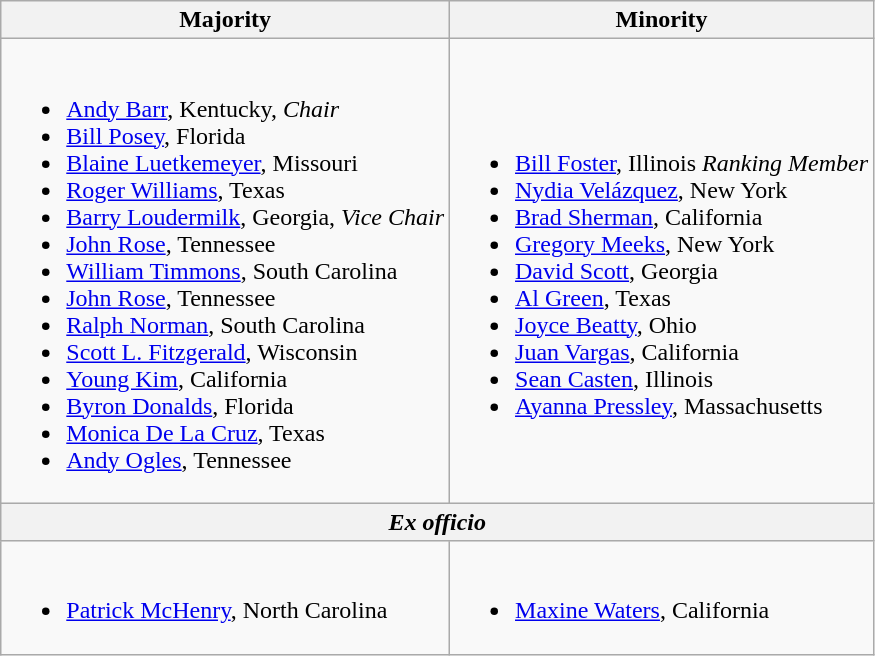<table class=wikitable>
<tr>
<th>Majority</th>
<th>Minority</th>
</tr>
<tr>
<td><br><ul><li><a href='#'>Andy Barr</a>, Kentucky, <em>Chair</em> </li><li><a href='#'>Bill Posey</a>, Florida</li><li><a href='#'>Blaine Luetkemeyer</a>, Missouri</li><li><a href='#'>Roger Williams</a>, Texas</li><li><a href='#'>Barry Loudermilk</a>, Georgia, <em>Vice Chair</em></li><li><a href='#'>John Rose</a>, Tennessee</li><li><a href='#'>William Timmons</a>, South Carolina</li><li><a href='#'>John Rose</a>, Tennessee</li><li><a href='#'>Ralph Norman</a>, South Carolina</li><li><a href='#'>Scott L. Fitzgerald</a>, Wisconsin</li><li><a href='#'>Young Kim</a>, California</li><li><a href='#'>Byron Donalds</a>, Florida</li><li><a href='#'>Monica De La Cruz</a>, Texas</li><li><a href='#'>Andy Ogles</a>, Tennessee</li></ul></td>
<td><br><ul><li><a href='#'>Bill Foster</a>, Illinois <em>Ranking Member</em></li><li><a href='#'>Nydia Velázquez</a>, New York</li><li><a href='#'>Brad Sherman</a>, California</li><li><a href='#'>Gregory Meeks</a>, New York</li><li><a href='#'>David Scott</a>, Georgia</li><li><a href='#'>Al Green</a>, Texas</li><li><a href='#'>Joyce Beatty</a>, Ohio</li><li><a href='#'>Juan Vargas</a>, California</li><li><a href='#'>Sean Casten</a>, Illinois</li><li><a href='#'>Ayanna Pressley</a>, Massachusetts</li></ul></td>
</tr>
<tr>
<th colspan=2><em>Ex officio</em></th>
</tr>
<tr>
<td><br><ul><li><a href='#'>Patrick McHenry</a>, North Carolina</li></ul></td>
<td><br><ul><li><a href='#'>Maxine Waters</a>, California</li></ul></td>
</tr>
</table>
